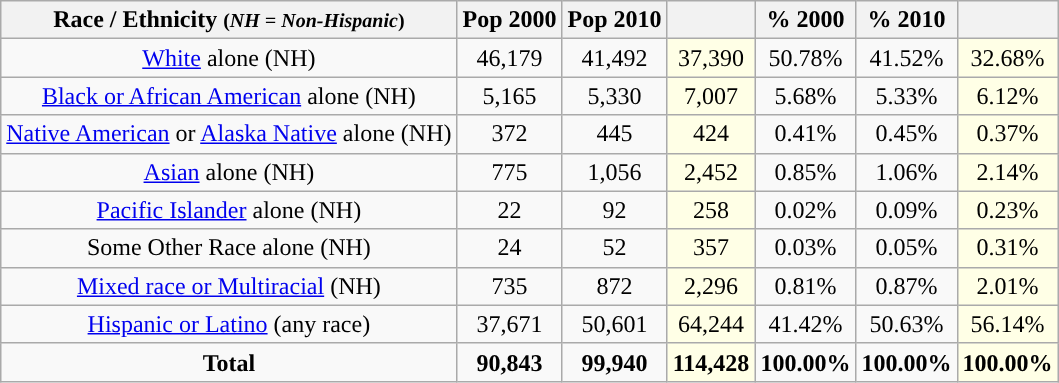<table class="wikitable" style="text-align:center;">
<tr>
<th>Race / Ethnicity <small>(<em>NH = Non-Hispanic</em>)</small></th>
<th>Pop 2000</th>
<th>Pop 2010</th>
<th></th>
<th>% 2000</th>
<th>% 2010</th>
<th></th>
</tr>
<tr>
<td><a href='#'>White</a> alone (NH)</td>
<td>46,179</td>
<td>41,492</td>
<td style='background: #ffffe6;'>37,390</td>
<td>50.78%</td>
<td>41.52%</td>
<td style='background: #ffffe6;'>32.68%</td>
</tr>
<tr>
<td><a href='#'>Black or African American</a> alone (NH)</td>
<td>5,165</td>
<td>5,330</td>
<td style='background: #ffffe6;'>7,007</td>
<td>5.68%</td>
<td>5.33%</td>
<td style='background: #ffffe6;'>6.12%</td>
</tr>
<tr>
<td><a href='#'>Native American</a> or <a href='#'>Alaska Native</a> alone (NH)</td>
<td>372</td>
<td>445</td>
<td style='background: #ffffe6;'>424</td>
<td>0.41%</td>
<td>0.45%</td>
<td style='background: #ffffe6;'>0.37%</td>
</tr>
<tr>
<td><a href='#'>Asian</a> alone (NH)</td>
<td>775</td>
<td>1,056</td>
<td style='background: #ffffe6;'>2,452</td>
<td>0.85%</td>
<td>1.06%</td>
<td style='background: #ffffe6;'>2.14%</td>
</tr>
<tr>
<td><a href='#'>Pacific Islander</a> alone (NH)</td>
<td>22</td>
<td>92</td>
<td style='background: #ffffe6;'>258</td>
<td>0.02%</td>
<td>0.09%</td>
<td style='background: #ffffe6;'>0.23%</td>
</tr>
<tr>
<td>Some Other Race alone (NH)</td>
<td>24</td>
<td>52</td>
<td style='background: #ffffe6;'>357</td>
<td>0.03%</td>
<td>0.05%</td>
<td style='background: #ffffe6;'>0.31%</td>
</tr>
<tr>
<td><a href='#'>Mixed race or Multiracial</a> (NH)</td>
<td>735</td>
<td>872</td>
<td style='background: #ffffe6;'>2,296</td>
<td>0.81%</td>
<td>0.87%</td>
<td style='background: #ffffe6;'>2.01%</td>
</tr>
<tr>
<td><a href='#'>Hispanic or Latino</a> (any race)</td>
<td>37,671</td>
<td>50,601</td>
<td style='background: #ffffe6;'>64,244</td>
<td>41.42%</td>
<td>50.63%</td>
<td style='background: #ffffe6;'>56.14%</td>
</tr>
<tr>
<td><strong>Total</strong></td>
<td><strong>90,843</strong></td>
<td><strong>99,940</strong></td>
<td style='background: #ffffe6;'><strong>114,428</strong></td>
<td><strong>100.00%</strong></td>
<td><strong>100.00%</strong></td>
<td style='background: #ffffe6;'><strong>100.00%</strong></td>
</tr>
</table>
